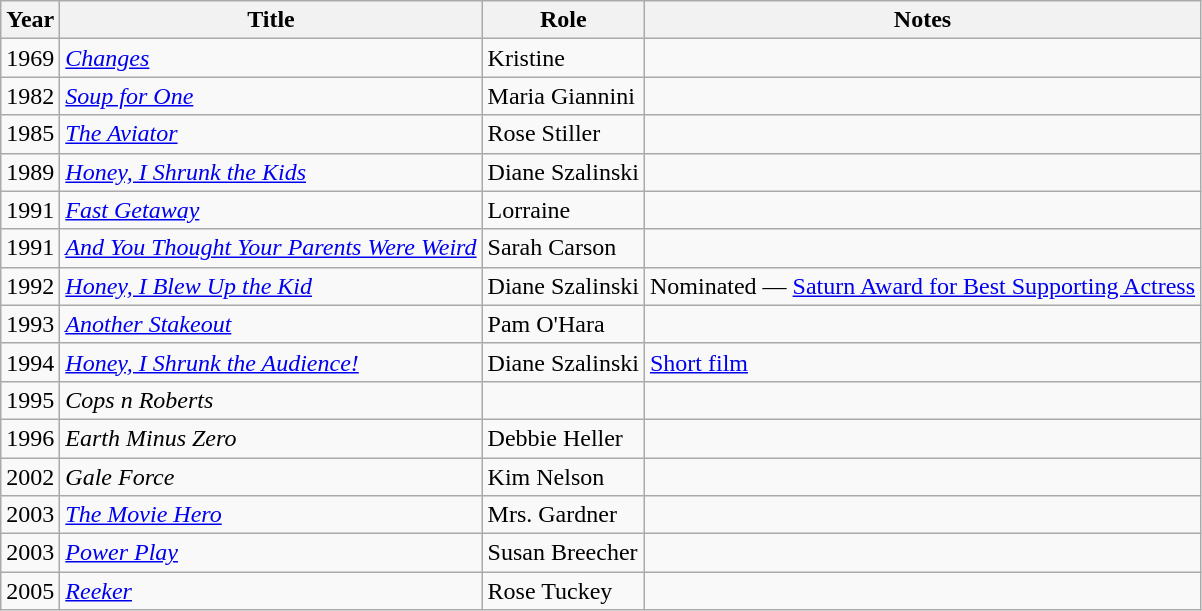<table class="wikitable sortable">
<tr>
<th>Year</th>
<th>Title</th>
<th>Role</th>
<th class="unsortable">Notes</th>
</tr>
<tr>
<td>1969</td>
<td><em><a href='#'>Changes</a></em></td>
<td>Kristine</td>
<td></td>
</tr>
<tr>
<td>1982</td>
<td><em><a href='#'>Soup for One</a></em></td>
<td>Maria Giannini</td>
<td></td>
</tr>
<tr>
<td>1985</td>
<td><em><a href='#'>The Aviator</a></em></td>
<td>Rose Stiller</td>
<td></td>
</tr>
<tr>
<td>1989</td>
<td><em><a href='#'>Honey, I Shrunk the Kids</a></em></td>
<td>Diane Szalinski</td>
<td></td>
</tr>
<tr>
<td>1991</td>
<td><em><a href='#'>Fast Getaway</a></em></td>
<td>Lorraine</td>
<td></td>
</tr>
<tr>
<td>1991</td>
<td><em><a href='#'>And You Thought Your Parents Were Weird</a></em></td>
<td>Sarah Carson</td>
<td></td>
</tr>
<tr>
<td>1992</td>
<td><em><a href='#'>Honey, I Blew Up the Kid</a></em></td>
<td>Diane Szalinski</td>
<td>Nominated — <a href='#'>Saturn Award for Best Supporting Actress</a></td>
</tr>
<tr>
<td>1993</td>
<td><em><a href='#'>Another Stakeout</a></em></td>
<td>Pam O'Hara</td>
<td></td>
</tr>
<tr>
<td>1994</td>
<td><em><a href='#'>Honey, I Shrunk the Audience!</a></em></td>
<td>Diane Szalinski</td>
<td><a href='#'>Short film</a></td>
</tr>
<tr>
<td>1995</td>
<td><em>Cops n Roberts</em></td>
<td></td>
<td></td>
</tr>
<tr>
<td>1996</td>
<td><em>Earth Minus Zero</em></td>
<td>Debbie Heller</td>
<td></td>
</tr>
<tr>
<td>2002</td>
<td><em>Gale Force</em></td>
<td>Kim Nelson</td>
<td></td>
</tr>
<tr>
<td>2003</td>
<td><em><a href='#'>The Movie Hero</a></em></td>
<td>Mrs. Gardner</td>
<td></td>
</tr>
<tr>
<td>2003</td>
<td><em><a href='#'>Power Play</a></em></td>
<td>Susan Breecher</td>
<td></td>
</tr>
<tr>
<td>2005</td>
<td><em><a href='#'>Reeker</a></em></td>
<td>Rose Tuckey</td>
<td></td>
</tr>
</table>
